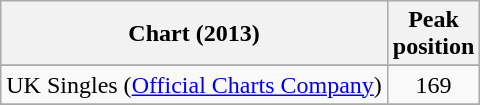<table class="wikitable plainrowheaders sortable">
<tr>
<th scope="col">Chart (2013)</th>
<th scope="col">Peak<br>position</th>
</tr>
<tr>
</tr>
<tr>
<td>UK Singles (<a href='#'>Official Charts Company</a>)</td>
<td style="text-align:center;">169</td>
</tr>
<tr>
</tr>
</table>
